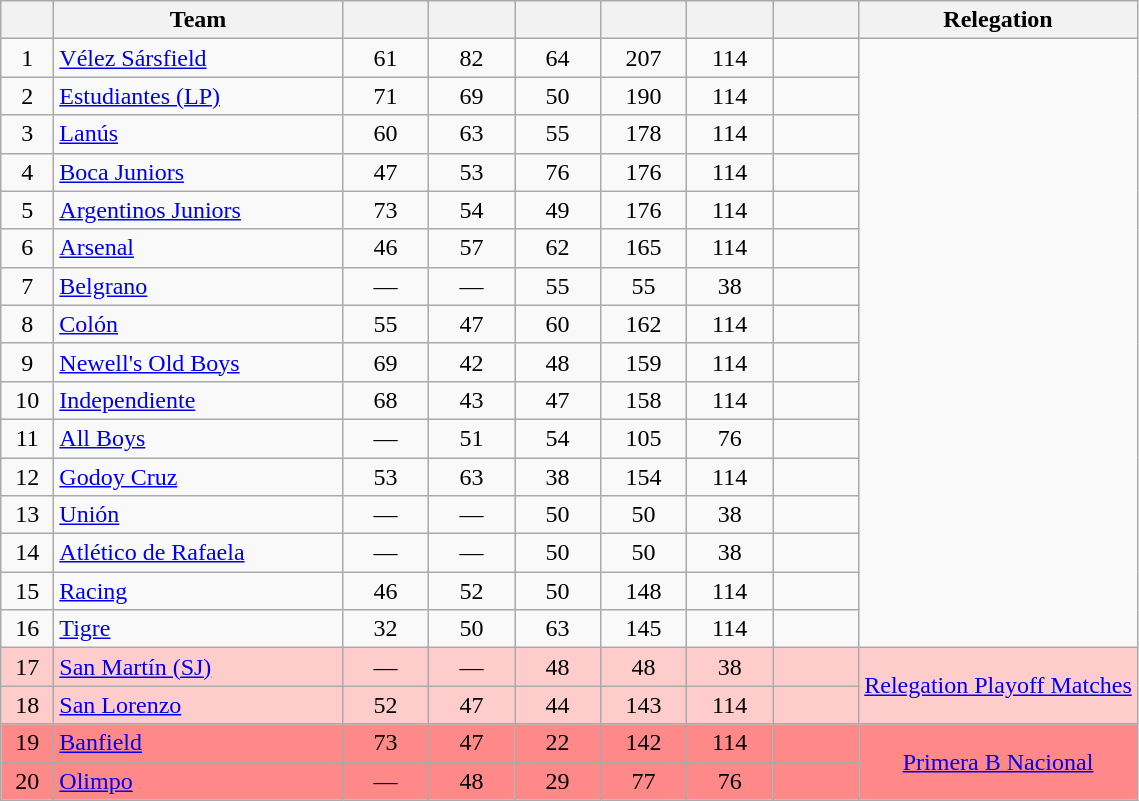<table class="wikitable" style="text-align: center;">
<tr>
<th width=28><br></th>
<th width=185>Team</th>
<th width=50></th>
<th width=50></th>
<th width=50></th>
<th width=50></th>
<th width=50></th>
<th width=50><br></th>
<th>Relegation</th>
</tr>
<tr>
<td>1</td>
<td align="left"><a href='#'>Vélez Sársfield</a></td>
<td>61</td>
<td>82</td>
<td>64</td>
<td>207</td>
<td>114</td>
<td><strong></strong></td>
</tr>
<tr>
<td>2</td>
<td align="left"><a href='#'>Estudiantes (LP)</a></td>
<td>71</td>
<td>69</td>
<td>50</td>
<td>190</td>
<td>114</td>
<td><strong></strong></td>
</tr>
<tr>
<td>3</td>
<td align="left"><a href='#'>Lanús</a></td>
<td>60</td>
<td>63</td>
<td>55</td>
<td>178</td>
<td>114</td>
<td><strong></strong></td>
</tr>
<tr>
<td>4</td>
<td align="left"><a href='#'>Boca Juniors</a></td>
<td>47</td>
<td>53</td>
<td>76</td>
<td>176</td>
<td>114</td>
<td><strong></strong></td>
</tr>
<tr>
<td>5</td>
<td align="left"><a href='#'>Argentinos Juniors</a></td>
<td>73</td>
<td>54</td>
<td>49</td>
<td>176</td>
<td>114</td>
<td><strong></strong></td>
</tr>
<tr>
<td>6</td>
<td align="left"><a href='#'>Arsenal</a></td>
<td>46</td>
<td>57</td>
<td>62</td>
<td>165</td>
<td>114</td>
<td><strong></strong></td>
</tr>
<tr>
<td>7</td>
<td align="left"><a href='#'>Belgrano</a></td>
<td>—</td>
<td>—</td>
<td>55</td>
<td>55</td>
<td>38</td>
<td><strong></strong></td>
</tr>
<tr>
<td>8</td>
<td align="left"><a href='#'>Colón</a></td>
<td>55</td>
<td>47</td>
<td>60</td>
<td>162</td>
<td>114</td>
<td><strong></strong></td>
</tr>
<tr>
<td>9</td>
<td align="left"><a href='#'>Newell's Old Boys</a></td>
<td>69</td>
<td>42</td>
<td>48</td>
<td>159</td>
<td>114</td>
<td><strong></strong></td>
</tr>
<tr>
<td>10</td>
<td align="left"><a href='#'>Independiente</a></td>
<td>68</td>
<td>43</td>
<td>47</td>
<td>158</td>
<td>114</td>
<td><strong></strong></td>
</tr>
<tr>
<td>11</td>
<td align="left"><a href='#'>All Boys</a></td>
<td>—</td>
<td>51</td>
<td>54</td>
<td>105</td>
<td>76</td>
<td><strong></strong></td>
</tr>
<tr>
<td>12</td>
<td align="left"><a href='#'>Godoy Cruz</a></td>
<td>53</td>
<td>63</td>
<td>38</td>
<td>154</td>
<td>114</td>
<td><strong></strong></td>
</tr>
<tr>
<td>13</td>
<td align="left"><a href='#'>Unión</a></td>
<td>—</td>
<td>—</td>
<td>50</td>
<td>50</td>
<td>38</td>
<td><strong></strong></td>
</tr>
<tr>
<td>14</td>
<td align="left"><a href='#'>Atlético de Rafaela</a></td>
<td>—</td>
<td>—</td>
<td>50</td>
<td>50</td>
<td>38</td>
<td><strong></strong></td>
</tr>
<tr>
<td>15</td>
<td align="left"><a href='#'>Racing</a></td>
<td>46</td>
<td>52</td>
<td>50</td>
<td>148</td>
<td>114</td>
<td><strong></strong></td>
</tr>
<tr>
<td>16</td>
<td align="left"><a href='#'>Tigre</a></td>
<td>32</td>
<td>50</td>
<td>63</td>
<td>145</td>
<td>114</td>
<td><strong></strong></td>
</tr>
<tr bgcolor=#FFCCCC>
<td>17</td>
<td align="left"><a href='#'>San Martín (SJ)</a></td>
<td>—</td>
<td>—</td>
<td>48</td>
<td>48</td>
<td>38</td>
<td><strong></strong></td>
<td rowspan=2><a href='#'>Relegation Playoff Matches</a></td>
</tr>
<tr bgcolor=#FFCCCC>
<td>18</td>
<td align="left"><a href='#'>San Lorenzo</a></td>
<td>52</td>
<td>47</td>
<td>44</td>
<td>143</td>
<td>114</td>
<td><strong></strong></td>
</tr>
<tr bgcolor=#FF8888>
<td>19</td>
<td align="left"><a href='#'>Banfield</a></td>
<td>73</td>
<td>47</td>
<td>22</td>
<td>142</td>
<td>114</td>
<td><strong></strong></td>
<td rowspan=2><a href='#'>Primera B Nacional</a></td>
</tr>
<tr bgcolor=#FF8888>
<td>20</td>
<td align="left"><a href='#'>Olimpo</a></td>
<td>—</td>
<td>48</td>
<td>29</td>
<td>77</td>
<td>76</td>
<td><strong></strong></td>
</tr>
</table>
